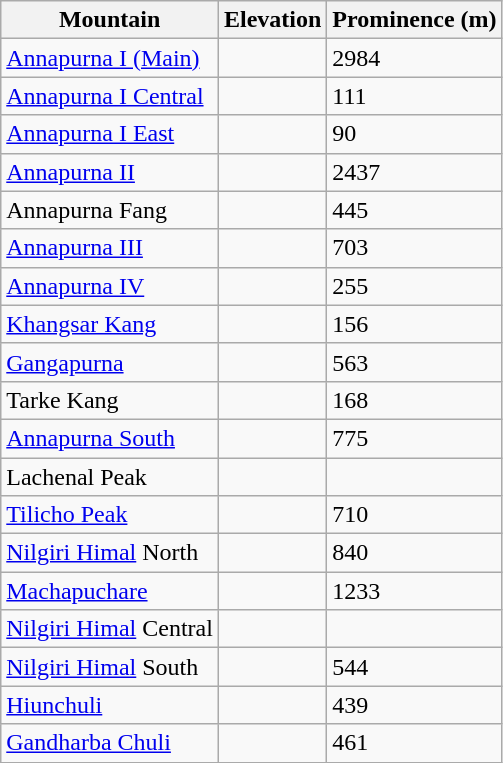<table class="wikitable sortable">
<tr>
<th>Mountain</th>
<th>Elevation</th>
<th>Prominence (m)</th>
</tr>
<tr>
<td><a href='#'>Annapurna I (Main)</a></td>
<td></td>
<td>2984</td>
</tr>
<tr>
<td><a href='#'>Annapurna I Central</a></td>
<td></td>
<td>111</td>
</tr>
<tr>
<td><a href='#'>Annapurna I East</a></td>
<td></td>
<td>90</td>
</tr>
<tr>
<td><a href='#'>Annapurna II</a></td>
<td></td>
<td>2437</td>
</tr>
<tr>
<td>Annapurna Fang</td>
<td></td>
<td>445</td>
</tr>
<tr>
<td><a href='#'>Annapurna III</a></td>
<td></td>
<td>703</td>
</tr>
<tr>
<td><a href='#'>Annapurna IV</a></td>
<td></td>
<td>255</td>
</tr>
<tr>
<td><a href='#'>Khangsar Kang</a></td>
<td></td>
<td>156</td>
</tr>
<tr>
<td><a href='#'>Gangapurna</a></td>
<td></td>
<td>563</td>
</tr>
<tr>
<td>Tarke Kang</td>
<td></td>
<td>168</td>
</tr>
<tr>
<td><a href='#'>Annapurna South</a></td>
<td></td>
<td>775</td>
</tr>
<tr>
<td>Lachenal Peak</td>
<td></td>
<td></td>
</tr>
<tr>
<td><a href='#'>Tilicho Peak</a></td>
<td></td>
<td>710</td>
</tr>
<tr>
<td><a href='#'>Nilgiri Himal</a> North</td>
<td></td>
<td>840</td>
</tr>
<tr>
<td><a href='#'>Machapuchare</a></td>
<td></td>
<td>1233</td>
</tr>
<tr>
<td><a href='#'>Nilgiri Himal</a> Central</td>
<td></td>
<td></td>
</tr>
<tr>
<td><a href='#'>Nilgiri Himal</a> South</td>
<td></td>
<td>544</td>
</tr>
<tr>
<td><a href='#'>Hiunchuli</a></td>
<td></td>
<td>439</td>
</tr>
<tr>
<td><a href='#'>Gandharba Chuli</a></td>
<td></td>
<td>461</td>
</tr>
</table>
